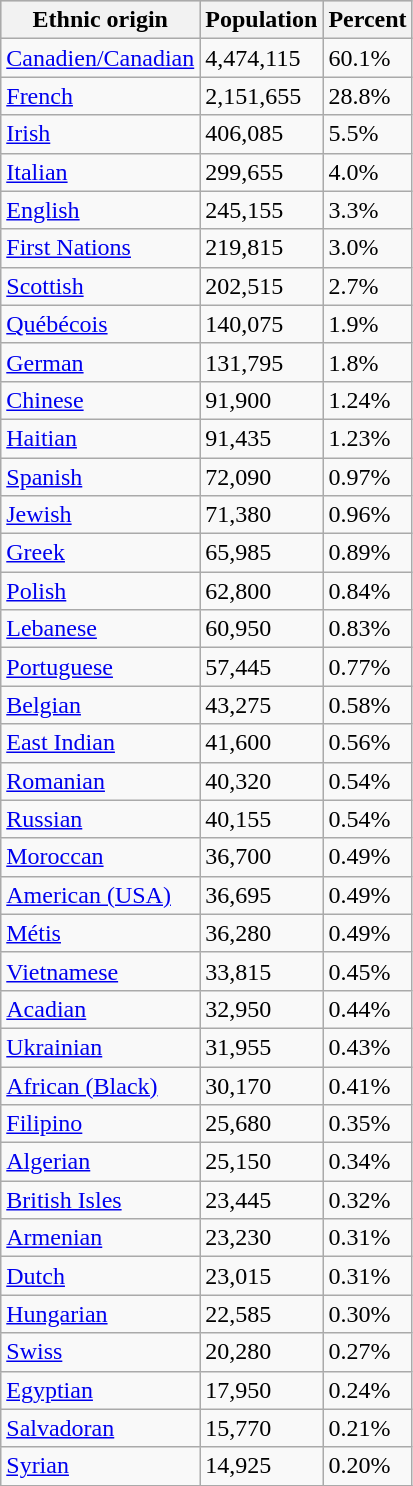<table class="wikitable" align="left">
<tr bgcolor="#CCCCCC">
<th>Ethnic origin</th>
<th>Population</th>
<th>Percent</th>
</tr>
<tr>
<td><a href='#'>Canadien/Canadian</a></td>
<td>4,474,115</td>
<td>60.1%</td>
</tr>
<tr>
<td><a href='#'>French</a></td>
<td>2,151,655</td>
<td>28.8%</td>
</tr>
<tr>
<td><a href='#'>Irish</a></td>
<td>406,085</td>
<td>5.5%</td>
</tr>
<tr>
<td><a href='#'>Italian</a></td>
<td>299,655</td>
<td>4.0%</td>
</tr>
<tr>
<td><a href='#'>English</a></td>
<td>245,155</td>
<td>3.3%</td>
</tr>
<tr>
<td><a href='#'>First Nations</a></td>
<td>219,815</td>
<td>3.0%</td>
</tr>
<tr>
<td><a href='#'>Scottish</a></td>
<td>202,515</td>
<td>2.7%</td>
</tr>
<tr>
<td><a href='#'>Québécois</a></td>
<td>140,075</td>
<td>1.9%</td>
</tr>
<tr>
<td><a href='#'>German</a></td>
<td>131,795</td>
<td>1.8%</td>
</tr>
<tr>
<td><a href='#'>Chinese</a></td>
<td>91,900</td>
<td>1.24%</td>
</tr>
<tr>
<td><a href='#'>Haitian</a></td>
<td>91,435</td>
<td>1.23%</td>
</tr>
<tr>
<td><a href='#'>Spanish</a></td>
<td>72,090</td>
<td>0.97%</td>
</tr>
<tr>
<td><a href='#'>Jewish</a></td>
<td>71,380</td>
<td>0.96%</td>
</tr>
<tr>
<td><a href='#'>Greek</a></td>
<td>65,985</td>
<td>0.89%</td>
</tr>
<tr>
<td><a href='#'>Polish</a></td>
<td>62,800</td>
<td>0.84%</td>
</tr>
<tr>
<td><a href='#'>Lebanese</a></td>
<td>60,950</td>
<td>0.83%</td>
</tr>
<tr>
<td><a href='#'>Portuguese</a></td>
<td>57,445</td>
<td>0.77%</td>
</tr>
<tr>
<td><a href='#'>Belgian</a></td>
<td>43,275</td>
<td>0.58%</td>
</tr>
<tr>
<td><a href='#'>East Indian</a></td>
<td>41,600</td>
<td>0.56%</td>
</tr>
<tr>
<td><a href='#'>Romanian</a></td>
<td>40,320</td>
<td>0.54%</td>
</tr>
<tr>
<td><a href='#'>Russian</a></td>
<td>40,155</td>
<td>0.54%</td>
</tr>
<tr>
<td><a href='#'>Moroccan</a></td>
<td>36,700</td>
<td>0.49%</td>
</tr>
<tr>
<td><a href='#'>American (USA)</a></td>
<td>36,695</td>
<td>0.49%</td>
</tr>
<tr>
<td><a href='#'>Métis</a></td>
<td>36,280</td>
<td>0.49%</td>
</tr>
<tr>
<td><a href='#'>Vietnamese</a></td>
<td>33,815</td>
<td>0.45%</td>
</tr>
<tr>
<td><a href='#'>Acadian</a></td>
<td>32,950</td>
<td>0.44%</td>
</tr>
<tr>
<td><a href='#'>Ukrainian</a></td>
<td>31,955</td>
<td>0.43%</td>
</tr>
<tr>
<td><a href='#'>African (Black)</a></td>
<td>30,170</td>
<td>0.41%</td>
</tr>
<tr>
<td><a href='#'>Filipino</a></td>
<td>25,680</td>
<td>0.35%</td>
</tr>
<tr>
<td><a href='#'>Algerian</a></td>
<td>25,150</td>
<td>0.34%</td>
</tr>
<tr>
<td><a href='#'>British Isles</a></td>
<td>23,445</td>
<td>0.32%</td>
</tr>
<tr>
<td><a href='#'>Armenian</a></td>
<td>23,230</td>
<td>0.31%</td>
</tr>
<tr>
<td><a href='#'>Dutch</a></td>
<td>23,015</td>
<td>0.31%</td>
</tr>
<tr>
<td><a href='#'>Hungarian</a></td>
<td>22,585</td>
<td>0.30%</td>
</tr>
<tr>
<td><a href='#'>Swiss</a></td>
<td>20,280</td>
<td>0.27%</td>
</tr>
<tr>
<td><a href='#'>Egyptian</a></td>
<td>17,950</td>
<td>0.24%</td>
</tr>
<tr>
<td><a href='#'>Salvadoran</a></td>
<td>15,770</td>
<td>0.21%</td>
</tr>
<tr>
<td><a href='#'>Syrian</a></td>
<td>14,925</td>
<td>0.20%</td>
</tr>
<tr>
</tr>
</table>
